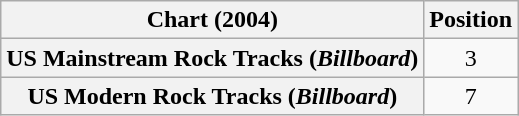<table class="wikitable plainrowheaders" style="text-align:center">
<tr>
<th scope="col">Chart (2004)</th>
<th scope="col">Position</th>
</tr>
<tr>
<th scope="row">US Mainstream Rock Tracks (<em>Billboard</em>)</th>
<td>3</td>
</tr>
<tr>
<th scope="row">US Modern Rock Tracks (<em>Billboard</em>)</th>
<td>7</td>
</tr>
</table>
